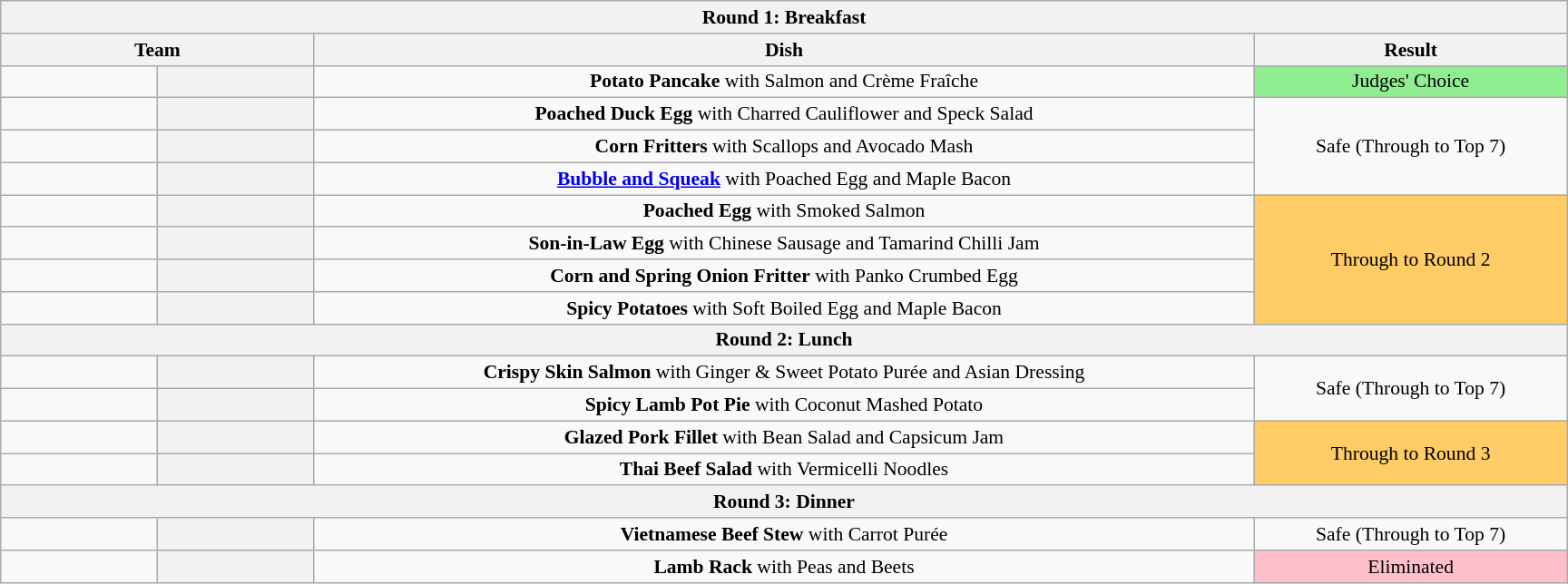<table class="wikitable plainrowheaders" style="margin:1em auto; text-align:center; font-size:90%; width:80em;">
<tr>
<th colspan="4" >Round 1: Breakfast</th>
</tr>
<tr>
<th style="width:20%;" colspan="2">Team</th>
<th style="width:60%;">Dish</th>
<th style="width:20%;">Result</th>
</tr>
<tr>
<td></td>
<th></th>
<td><strong>Potato Pancake</strong> with Salmon and Crème Fraîche</td>
<td style="background:lightgreen">Judges' Choice</td>
</tr>
<tr>
<td></td>
<th></th>
<td><strong>Poached Duck Egg</strong> with Charred Cauliflower and Speck Salad</td>
<td rowspan="3">Safe (Through to Top 7)</td>
</tr>
<tr>
<td></td>
<th></th>
<td><strong>Corn Fritters</strong> with Scallops and Avocado Mash</td>
</tr>
<tr>
<td></td>
<th></th>
<td><strong><a href='#'>Bubble and Squeak</a></strong> with Poached Egg and Maple Bacon</td>
</tr>
<tr>
<td></td>
<th></th>
<td><strong>Poached Egg</strong> with Smoked Salmon</td>
<td rowspan="4" bgcolor="FFCC66">Through to Round 2</td>
</tr>
<tr>
<td></td>
<th></th>
<td><strong>Son-in-Law Egg</strong> with Chinese Sausage and Tamarind Chilli Jam</td>
</tr>
<tr>
<td></td>
<th></th>
<td><strong>Corn and Spring Onion Fritter</strong> with Panko Crumbed Egg</td>
</tr>
<tr>
<td></td>
<th></th>
<td><strong>Spicy Potatoes</strong> with Soft Boiled Egg and Maple Bacon</td>
</tr>
<tr>
<th colspan="4" >Round 2: Lunch</th>
</tr>
<tr>
<td></td>
<th></th>
<td><strong>Crispy Skin Salmon</strong> with Ginger & Sweet Potato Purée and Asian Dressing</td>
<td rowspan="2">Safe (Through to Top 7)</td>
</tr>
<tr>
<td></td>
<th></th>
<td><strong>Spicy Lamb Pot Pie</strong> with Coconut Mashed Potato</td>
</tr>
<tr>
<td></td>
<th></th>
<td><strong>Glazed Pork Fillet</strong> with Bean Salad and Capsicum Jam</td>
<td rowspan="2" bgcolor="FFCC66">Through to Round 3</td>
</tr>
<tr>
<td></td>
<th></th>
<td><strong>Thai Beef Salad</strong> with Vermicelli Noodles</td>
</tr>
<tr>
<th colspan="4" >Round 3: Dinner</th>
</tr>
<tr>
<td></td>
<th></th>
<td><strong>Vietnamese Beef Stew</strong> with Carrot Purée</td>
<td>Safe (Through to Top 7)</td>
</tr>
<tr>
<td></td>
<th></th>
<td><strong>Lamb Rack</strong> with Peas and Beets</td>
<td style="background:pink" rowspan="4">Eliminated</td>
</tr>
</table>
